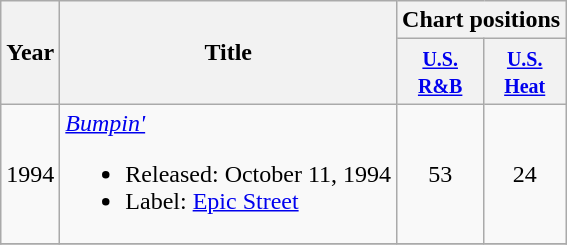<table class="wikitable">
<tr>
<th rowspan="2">Year</th>
<th rowspan="2">Title</th>
<th colspan="2">Chart positions</th>
</tr>
<tr>
<th><small><a href='#'>U.S.<br>R&B</a></small></th>
<th><small><a href='#'>U.S.<br>Heat</a></small></th>
</tr>
<tr>
<td>1994</td>
<td><em><a href='#'>Bumpin'</a></em><br><ul><li>Released: October 11, 1994</li><li>Label: <a href='#'>Epic Street</a></li></ul></td>
<td align="center">53</td>
<td align="center">24</td>
</tr>
<tr>
</tr>
</table>
